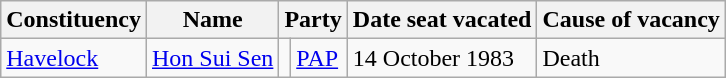<table class="wikitable" border="1">
<tr>
<th>Constituency</th>
<th>Name</th>
<th colspan="2">Party</th>
<th>Date seat vacated</th>
<th>Cause of vacancy</th>
</tr>
<tr>
<td><a href='#'>Havelock</a></td>
<td><a href='#'>Hon Sui Sen</a></td>
<td></td>
<td><a href='#'>PAP</a></td>
<td>14 October 1983</td>
<td>Death</td>
</tr>
</table>
